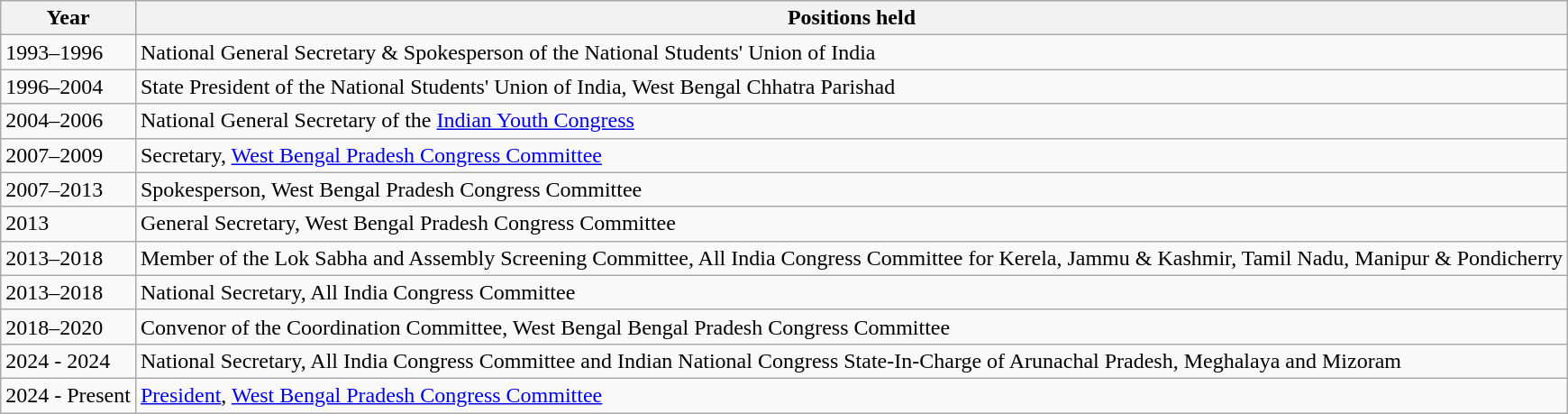<table class="wikitable">
<tr>
<th>Year</th>
<th>Positions held</th>
</tr>
<tr>
<td>1993–1996</td>
<td>National General Secretary & Spokesperson of the National Students' Union of India</td>
</tr>
<tr>
<td>1996–2004</td>
<td>State President of the National Students' Union of India, West Bengal Chhatra Parishad</td>
</tr>
<tr>
<td>2004–2006</td>
<td>National General Secretary of the <a href='#'>Indian Youth Congress</a></td>
</tr>
<tr>
<td>2007–2009</td>
<td>Secretary, <a href='#'>West Bengal Pradesh Congress Committee</a></td>
</tr>
<tr>
<td>2007–2013</td>
<td>Spokesperson, West Bengal Pradesh Congress Committee</td>
</tr>
<tr>
<td>2013</td>
<td>General Secretary, West Bengal Pradesh Congress Committee</td>
</tr>
<tr>
<td>2013–2018</td>
<td>Member of the Lok Sabha and Assembly Screening Committee, All India Congress Committee for Kerela, Jammu & Kashmir, Tamil Nadu, Manipur & Pondicherry</td>
</tr>
<tr>
<td>2013–2018</td>
<td>National Secretary, All India Congress Committee</td>
</tr>
<tr>
<td>2018–2020</td>
<td>Convenor of the Coordination Committee, West Bengal Bengal Pradesh Congress Committee</td>
</tr>
<tr>
<td>2024 - 2024</td>
<td>National Secretary, All India Congress Committee and Indian National Congress State-In-Charge of Arunachal Pradesh, Meghalaya and Mizoram</td>
</tr>
<tr>
<td>2024 - Present</td>
<td><a href='#'>President</a>, <a href='#'>West Bengal Pradesh Congress Committee</a></td>
</tr>
</table>
